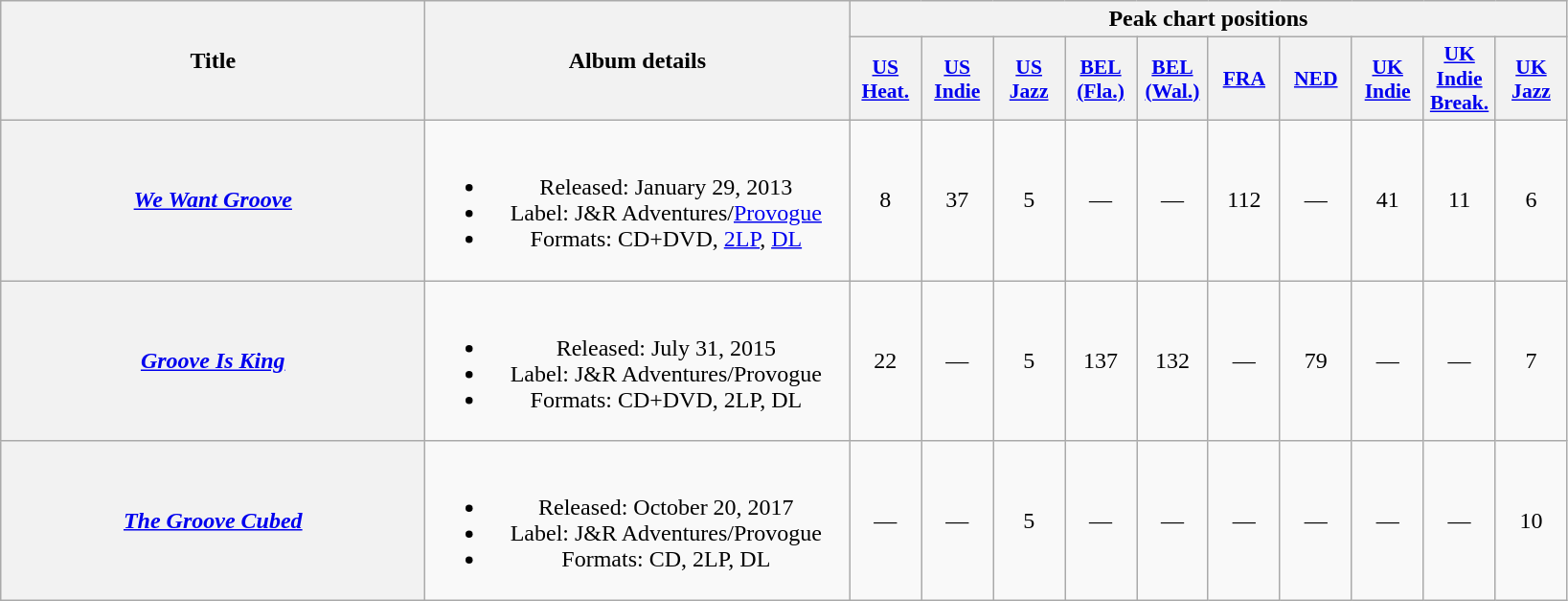<table class="wikitable plainrowheaders" style="text-align:center;">
<tr>
<th scope="col" rowspan="2" style="width:18em;">Title</th>
<th scope="col" rowspan="2" style="width:18em;">Album details</th>
<th scope="col" colspan="10">Peak chart positions</th>
</tr>
<tr>
<th scope="col" style="width:3em;font-size:90%;"><a href='#'>US<br>Heat.</a><br></th>
<th scope="col" style="width:3em;font-size:90%;"><a href='#'>US<br>Indie</a><br></th>
<th scope="col" style="width:3em;font-size:90%;"><a href='#'>US<br>Jazz</a><br></th>
<th scope="col" style="width:3em;font-size:90%;"><a href='#'>BEL<br>(Fla.)</a><br></th>
<th scope="col" style="width:3em;font-size:90%;"><a href='#'>BEL<br>(Wal.)</a><br></th>
<th scope="col" style="width:3em;font-size:90%;"><a href='#'>FRA</a><br></th>
<th scope="col" style="width:3em;font-size:90%;"><a href='#'>NED</a><br></th>
<th scope="col" style="width:3em;font-size:90%;"><a href='#'>UK<br>Indie</a><br></th>
<th scope="col" style="width:3em;font-size:90%;"><a href='#'>UK<br>Indie<br>Break.</a><br></th>
<th scope="col" style="width:3em;font-size:90%;"><a href='#'>UK<br>Jazz</a><br></th>
</tr>
<tr>
<th scope="row"><em><a href='#'>We Want Groove</a></em></th>
<td><br><ul><li>Released: January 29, 2013</li><li>Label: J&R Adventures/<a href='#'>Provogue</a></li><li>Formats: CD+DVD, <a href='#'>2LP</a>, <a href='#'>DL</a></li></ul></td>
<td>8</td>
<td>37</td>
<td>5</td>
<td>—</td>
<td>—</td>
<td>112</td>
<td>—</td>
<td>41</td>
<td>11</td>
<td>6</td>
</tr>
<tr>
<th scope="row"><em><a href='#'>Groove Is King</a></em></th>
<td><br><ul><li>Released: July 31, 2015</li><li>Label: J&R Adventures/Provogue</li><li>Formats: CD+DVD, 2LP, DL</li></ul></td>
<td>22</td>
<td>—</td>
<td>5</td>
<td>137</td>
<td>132</td>
<td>—</td>
<td>79</td>
<td>—</td>
<td>—</td>
<td>7</td>
</tr>
<tr>
<th scope="row"><em><a href='#'>The Groove Cubed</a></em></th>
<td><br><ul><li>Released: October 20, 2017</li><li>Label: J&R Adventures/Provogue</li><li>Formats: CD, 2LP, DL</li></ul></td>
<td>—</td>
<td>—</td>
<td>5</td>
<td>—</td>
<td>—</td>
<td>—</td>
<td>—</td>
<td>—</td>
<td>—</td>
<td>10</td>
</tr>
</table>
